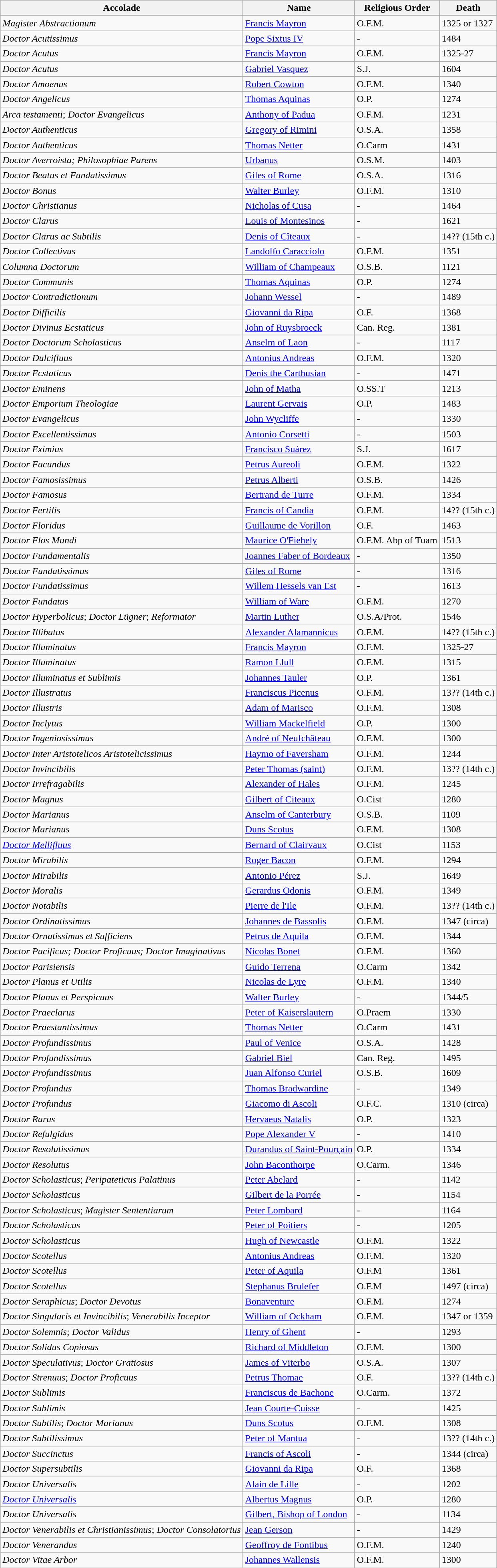<table class="wikitable sortable">
<tr>
<th>Accolade</th>
<th>Name</th>
<th>Religious Order</th>
<th>Death</th>
</tr>
<tr>
<td><em>Magister Abstractionum</em></td>
<td><a href='#'>Francis Mayron</a></td>
<td>O.F.M.</td>
<td>1325 or 1327</td>
</tr>
<tr>
<td><em>Doctor Acutissimus</em></td>
<td><a href='#'>Pope Sixtus IV</a></td>
<td>-</td>
<td>1484</td>
</tr>
<tr>
<td><em>Doctor Acutus</em></td>
<td><a href='#'>Francis Mayron</a></td>
<td>O.F.M.</td>
<td>1325-27</td>
</tr>
<tr>
<td><em>Doctor Acutus</em></td>
<td><a href='#'>Gabriel Vasquez</a></td>
<td>S.J.</td>
<td>1604</td>
</tr>
<tr>
<td><em>Doctor Amoenus</em></td>
<td><a href='#'>Robert Cowton</a></td>
<td>O.F.M.</td>
<td>1340</td>
</tr>
<tr>
<td><em>Doctor Angelicus</em></td>
<td><a href='#'>Thomas Aquinas</a></td>
<td>O.P.</td>
<td>1274</td>
</tr>
<tr>
<td><em>Arca testamenti</em>; <em> Doctor Evangelicus</em></td>
<td><a href='#'>Anthony of Padua</a></td>
<td>O.F.M.</td>
<td>1231</td>
</tr>
<tr>
<td><em>Doctor Authenticus</em></td>
<td><a href='#'>Gregory of Rimini</a></td>
<td>O.S.A.</td>
<td>1358</td>
</tr>
<tr>
<td><em>Doctor Authenticus</em></td>
<td><a href='#'>Thomas Netter</a></td>
<td>O.Carm</td>
<td>1431</td>
</tr>
<tr>
<td><em>Doctor Averroista; Philosophiae Parens</em></td>
<td><a href='#'>Urbanus</a></td>
<td>O.S.M.</td>
<td>1403</td>
</tr>
<tr>
<td><em>Doctor Beatus et Fundatissimus</em></td>
<td><a href='#'>Giles of Rome</a></td>
<td>O.S.A.</td>
<td>1316</td>
</tr>
<tr>
<td><em>Doctor Bonus</em></td>
<td><a href='#'>Walter Burley</a></td>
<td>O.F.M.</td>
<td>1310</td>
</tr>
<tr>
<td><em>Doctor Christianus</em></td>
<td><a href='#'>Nicholas of Cusa</a></td>
<td>-</td>
<td>1464</td>
</tr>
<tr>
<td><em>Doctor Clarus</em></td>
<td><a href='#'>Louis of Montesinos</a></td>
<td>-</td>
<td>1621</td>
</tr>
<tr>
<td><em>Doctor Clarus ac Subtilis</em></td>
<td><a href='#'>Denis of Cîteaux</a></td>
<td>-</td>
<td>14?? (15th c.)</td>
</tr>
<tr>
<td><em>Doctor Collectivus</em></td>
<td><a href='#'>Landolfo Caracciolo</a></td>
<td>O.F.M.</td>
<td>1351</td>
</tr>
<tr>
<td><em>Columna Doctorum</em></td>
<td><a href='#'>William of Champeaux</a></td>
<td>O.S.B.</td>
<td>1121</td>
</tr>
<tr>
<td><em>Doctor Communis</em></td>
<td><a href='#'>Thomas Aquinas</a></td>
<td>O.P.</td>
<td>1274</td>
</tr>
<tr>
<td><em>Doctor Contradictionum</em></td>
<td><a href='#'>Johann Wessel</a></td>
<td>-</td>
<td>1489</td>
</tr>
<tr>
<td><em>Doctor Difficilis</em></td>
<td><a href='#'>Giovanni da Ripa</a></td>
<td>O.F.</td>
<td>1368</td>
</tr>
<tr>
<td><em>Doctor Divinus Ecstaticus</em></td>
<td><a href='#'>John of Ruysbroeck</a></td>
<td>Can. Reg.</td>
<td>1381</td>
</tr>
<tr>
<td><em>Doctor Doctorum Scholasticus</em></td>
<td><a href='#'>Anselm of Laon</a></td>
<td>-</td>
<td>1117</td>
</tr>
<tr>
<td><em>Doctor Dulcifluus</em></td>
<td><a href='#'>Antonius Andreas</a></td>
<td>O.F.M.</td>
<td>1320</td>
</tr>
<tr>
<td><em>Doctor Ecstaticus</em></td>
<td><a href='#'>Denis the Carthusian</a></td>
<td>-</td>
<td>1471</td>
</tr>
<tr>
<td><em>Doctor Eminens</em></td>
<td><a href='#'>John of Matha</a></td>
<td>O.SS.T</td>
<td>1213</td>
</tr>
<tr>
<td><em>Doctor Emporium Theologiae</em></td>
<td><a href='#'>Laurent Gervais</a></td>
<td>O.P.</td>
<td>1483</td>
</tr>
<tr>
<td><em>Doctor Evangelicus</em></td>
<td><a href='#'>John Wycliffe</a></td>
<td>-</td>
<td>1330</td>
</tr>
<tr>
<td><em>Doctor Excellentissimus</em></td>
<td><a href='#'>Antonio Corsetti</a></td>
<td>-</td>
<td>1503</td>
</tr>
<tr>
<td><em>Doctor Eximius</em></td>
<td><a href='#'>Francisco Suárez</a></td>
<td>S.J.</td>
<td>1617</td>
</tr>
<tr>
<td><em>Doctor Facundus</em></td>
<td><a href='#'>Petrus Aureoli</a></td>
<td>O.F.M.</td>
<td>1322</td>
</tr>
<tr>
<td><em>Doctor Famosissimus</em></td>
<td><a href='#'>Petrus Alberti</a></td>
<td>O.S.B.</td>
<td>1426</td>
</tr>
<tr>
<td><em>Doctor Famosus</em></td>
<td><a href='#'>Bertrand de Turre</a></td>
<td>O.F.M.</td>
<td>1334</td>
</tr>
<tr>
<td><em>Doctor Fertilis</em></td>
<td><a href='#'>Francis of Candia</a></td>
<td>O.F.M.</td>
<td>14?? (15th c.)</td>
</tr>
<tr>
<td><em>Doctor Floridus</em></td>
<td><a href='#'>Guillaume de Vorillon</a></td>
<td>O.F.</td>
<td>1463</td>
</tr>
<tr>
<td><em>Doctor Flos Mundi</em></td>
<td><a href='#'>Maurice O'Fiehely</a></td>
<td>O.F.M. Abp of Tuam</td>
<td>1513</td>
</tr>
<tr>
<td><em>Doctor Fundamentalis</em></td>
<td><a href='#'>Joannes Faber of Bordeaux</a></td>
<td>-</td>
<td>1350</td>
</tr>
<tr>
<td><em>Doctor Fundatissimus</em></td>
<td><a href='#'>Giles of Rome</a></td>
<td>-</td>
<td>1316</td>
</tr>
<tr>
<td><em>Doctor Fundatissimus</em></td>
<td><a href='#'>Willem Hessels van Est</a></td>
<td>-</td>
<td>1613</td>
</tr>
<tr>
<td><em>Doctor Fundatus</em></td>
<td><a href='#'>William of Ware</a></td>
<td>O.F.M.</td>
<td>1270</td>
</tr>
<tr>
<td><em>Doctor Hyperbolicus</em>; <em>Doctor Lügner</em>; <em>Reformator</em></td>
<td><a href='#'>Martin Luther</a></td>
<td>O.S.A/Prot.</td>
<td>1546</td>
</tr>
<tr>
<td><em>Doctor Illibatus</em></td>
<td><a href='#'>Alexander Alamannicus</a></td>
<td>O.F.M.</td>
<td>14?? (15th c.)</td>
</tr>
<tr>
<td><em>Doctor Illuminatus</em></td>
<td><a href='#'>Francis Mayron</a></td>
<td>O.F.M.</td>
<td>1325-27</td>
</tr>
<tr>
<td><em>Doctor Illuminatus</em></td>
<td><a href='#'>Ramon Llull</a></td>
<td>O.F.M.</td>
<td>1315</td>
</tr>
<tr>
<td><em>Doctor Illuminatus et Sublimis</em></td>
<td><a href='#'>Johannes Tauler</a></td>
<td>O.P.</td>
<td>1361</td>
</tr>
<tr>
<td><em>Doctor Illustratus</em></td>
<td><a href='#'>Franciscus Picenus</a></td>
<td>O.F.M.</td>
<td>13?? (14th c.)</td>
</tr>
<tr>
<td><em>Doctor Illustris</em></td>
<td><a href='#'>Adam of Marisco</a></td>
<td>O.F.M.</td>
<td>1308</td>
</tr>
<tr>
<td><em>Doctor Inclytus</em></td>
<td><a href='#'>William Mackelfield</a></td>
<td>O.P.</td>
<td>1300</td>
</tr>
<tr>
<td><em>Doctor Ingeniosissimus</em></td>
<td><a href='#'>André of Neufchâteau</a></td>
<td>O.F.M.</td>
<td>1300</td>
</tr>
<tr>
<td><em>Doctor Inter Aristotelicos Aristotelicissimus</em></td>
<td><a href='#'>Haymo of Faversham</a></td>
<td>O.F.M.</td>
<td>1244</td>
</tr>
<tr>
<td><em>Doctor Invincibilis</em></td>
<td><a href='#'>Peter Thomas (saint)</a></td>
<td>O.F.M.</td>
<td>13?? (14th c.)</td>
</tr>
<tr>
<td><em>Doctor Irrefragabilis</em></td>
<td><a href='#'>Alexander of Hales</a></td>
<td>O.F.M.</td>
<td>1245</td>
</tr>
<tr>
<td><em>Doctor Magnus</em></td>
<td><a href='#'>Gilbert of Citeaux</a></td>
<td>O.Cist</td>
<td>1280</td>
</tr>
<tr>
<td><em>Doctor Marianus</em></td>
<td><a href='#'>Anselm of Canterbury</a></td>
<td>O.S.B.</td>
<td>1109</td>
</tr>
<tr>
<td><em>Doctor Marianus</em></td>
<td><a href='#'>Duns Scotus</a></td>
<td>O.F.M.</td>
<td>1308</td>
</tr>
<tr>
<td><em><a href='#'>Doctor Mellifluus</a></em></td>
<td><a href='#'>Bernard of Clairvaux</a></td>
<td>O.Cist</td>
<td>1153</td>
</tr>
<tr>
<td><em>Doctor Mirabilis</em></td>
<td><a href='#'>Roger Bacon</a></td>
<td>O.F.M.</td>
<td>1294</td>
</tr>
<tr>
<td><em>Doctor Mirabilis</em></td>
<td><a href='#'>Antonio Pérez</a></td>
<td>S.J.</td>
<td>1649</td>
</tr>
<tr>
<td><em>Doctor Moralis</em></td>
<td><a href='#'>Gerardus Odonis</a></td>
<td>O.F.M.</td>
<td>1349</td>
</tr>
<tr>
<td><em>Doctor Notabilis</em></td>
<td><a href='#'>Pierre de l'Ile</a></td>
<td>O.F.M.</td>
<td>13?? (14th c.)</td>
</tr>
<tr>
<td><em>Doctor Ordinatissimus</em></td>
<td><a href='#'>Johannes de Bassolis</a></td>
<td>O.F.M.</td>
<td>1347 (circa)</td>
</tr>
<tr>
<td><em>Doctor Ornatissimus et Sufficiens</em></td>
<td><a href='#'>Petrus de Aquila</a></td>
<td>O.F.M.</td>
<td>1344</td>
</tr>
<tr>
<td><em>Doctor Pacificus;</em> <em>Doctor Proficuus; Doctor Imaginativus</em></td>
<td><a href='#'>Nicolas Bonet</a></td>
<td>O.F.M.</td>
<td>1360</td>
</tr>
<tr>
<td><em>Doctor Parisiensis</em></td>
<td><a href='#'>Guido Terrena</a></td>
<td>O.Carm</td>
<td>1342</td>
</tr>
<tr>
<td><em>Doctor Planus et Utilis</em></td>
<td><a href='#'>Nicolas de Lyre</a></td>
<td>O.F.M.</td>
<td>1340</td>
</tr>
<tr>
<td><em>Doctor Planus et Perspicuus</em></td>
<td><a href='#'>Walter Burley</a></td>
<td>-</td>
<td>1344/5</td>
</tr>
<tr>
<td><em>Doctor Praeclarus</em></td>
<td><a href='#'>Peter of Kaiserslautern</a></td>
<td>O.Praem</td>
<td>1330</td>
</tr>
<tr>
<td><em>Doctor Praestantissimus</em></td>
<td><a href='#'>Thomas Netter</a></td>
<td>O.Carm</td>
<td>1431</td>
</tr>
<tr>
<td><em>Doctor Profundissimus</em></td>
<td><a href='#'>Paul of Venice</a></td>
<td>O.S.A.</td>
<td>1428</td>
</tr>
<tr>
<td><em>Doctor Profundissimus</em></td>
<td><a href='#'>Gabriel Biel</a></td>
<td>Can. Reg.</td>
<td>1495</td>
</tr>
<tr>
<td><em>Doctor Profundissimus</em></td>
<td><a href='#'>Juan Alfonso Curiel</a></td>
<td>O.S.B.</td>
<td>1609</td>
</tr>
<tr>
<td><em>Doctor Profundus</em></td>
<td><a href='#'>Thomas Bradwardine</a></td>
<td>-</td>
<td>1349</td>
</tr>
<tr>
<td><em>Doctor Profundus</em></td>
<td><a href='#'>Giacomo di Ascoli</a></td>
<td>O.F.C.</td>
<td>1310 (circa)</td>
</tr>
<tr>
<td><em>Doctor Rarus</em></td>
<td><a href='#'>Hervaeus Natalis</a></td>
<td>O.P.</td>
<td>1323</td>
</tr>
<tr>
<td><em>Doctor Refulgidus</em></td>
<td><a href='#'>Pope Alexander V</a></td>
<td>-</td>
<td>1410</td>
</tr>
<tr>
<td><em>Doctor Resolutissimus</em></td>
<td><a href='#'>Durandus of Saint-Pourçain</a></td>
<td>O.P.</td>
<td>1334</td>
</tr>
<tr>
<td><em>Doctor Resolutus</em></td>
<td><a href='#'>John Baconthorpe</a></td>
<td>O.Carm.</td>
<td>1346</td>
</tr>
<tr>
<td><em>Doctor Scholasticus</em>; <em>Peripateticus Palatinus</em></td>
<td><a href='#'>Peter Abelard</a></td>
<td>-</td>
<td>1142</td>
</tr>
<tr>
<td><em>Doctor Scholasticus</em></td>
<td><a href='#'>Gilbert de la Porrée</a></td>
<td>-</td>
<td>1154</td>
</tr>
<tr>
<td><em>Doctor Scholasticus</em>; <em>Magister Sententiarum</em></td>
<td><a href='#'>Peter Lombard</a></td>
<td>-</td>
<td>1164</td>
</tr>
<tr>
<td><em>Doctor Scholasticus</em></td>
<td><a href='#'>Peter of Poitiers</a></td>
<td>-</td>
<td>1205</td>
</tr>
<tr>
<td><em>Doctor Scholasticus</em></td>
<td><a href='#'>Hugh of Newcastle</a></td>
<td>O.F.M.</td>
<td>1322</td>
</tr>
<tr>
<td><em>Doctor Scotellus</em></td>
<td><a href='#'>Antonius Andreas</a></td>
<td>O.F.M.</td>
<td>1320</td>
</tr>
<tr>
<td><em>Doctor Scotellus</em></td>
<td><a href='#'>Peter of Aquila</a></td>
<td>O.F.M</td>
<td>1361</td>
</tr>
<tr>
<td><em>Doctor Scotellus</em></td>
<td><a href='#'>Stephanus Brulefer</a></td>
<td>O.F.M</td>
<td>1497 (circa)</td>
</tr>
<tr>
<td><em>Doctor Seraphicus</em>; <em>Doctor Devotus</em></td>
<td><a href='#'>Bonaventure</a></td>
<td>O.F.M.</td>
<td>1274</td>
</tr>
<tr>
<td><em>Doctor Singularis et Invincibilis</em>; <em>Venerabilis Inceptor</em></td>
<td><a href='#'>William of Ockham</a></td>
<td>O.F.M.</td>
<td>1347 or 1359</td>
</tr>
<tr>
<td><em>Doctor Solemnis</em>; <em>Doctor Validus</em></td>
<td><a href='#'>Henry of Ghent</a></td>
<td>-</td>
<td>1293</td>
</tr>
<tr>
<td><em>Doctor Solidus Copiosus</em></td>
<td><a href='#'>Richard of Middleton</a></td>
<td>O.F.M.</td>
<td>1300</td>
</tr>
<tr>
<td><em>Doctor Speculativus</em>; <em>Doctor Gratiosus</em></td>
<td><a href='#'>James of Viterbo</a></td>
<td>O.S.A.</td>
<td>1307</td>
</tr>
<tr>
<td><em>Doctor Strenuus</em>; <em>Doctor Proficuus</em></td>
<td><a href='#'>Petrus Thomae</a></td>
<td>O.F.</td>
<td>13?? (14th c.)</td>
</tr>
<tr>
<td><em>Doctor Sublimis</em></td>
<td><a href='#'>Franciscus de Bachone</a></td>
<td>O.Carm.</td>
<td>1372</td>
</tr>
<tr>
<td><em>Doctor Sublimis</em></td>
<td><a href='#'>Jean Courte-Cuisse</a></td>
<td>-</td>
<td>1425</td>
</tr>
<tr>
<td><em>Doctor Subtilis</em>; <em>Doctor Marianus</em></td>
<td><a href='#'>Duns Scotus</a></td>
<td>O.F.M.</td>
<td>1308</td>
</tr>
<tr>
<td><em>Doctor Subtilissimus</em></td>
<td><a href='#'>Peter of Mantua</a></td>
<td>-</td>
<td>13?? (14th c.)</td>
</tr>
<tr>
<td><em>Doctor Succinctus</em></td>
<td><a href='#'>Francis of Ascoli</a></td>
<td>-</td>
<td>1344 (circa)</td>
</tr>
<tr>
<td><em>Doctor Supersubtilis</em></td>
<td><a href='#'>Giovanni da Ripa</a></td>
<td>O.F.</td>
<td>1368</td>
</tr>
<tr>
<td><em>Doctor Universalis</em></td>
<td><a href='#'>Alain de Lille</a></td>
<td>-</td>
<td>1202</td>
</tr>
<tr>
<td><em><a href='#'>Doctor Universalis</a></em></td>
<td><a href='#'>Albertus Magnus</a></td>
<td>O.P.</td>
<td>1280</td>
</tr>
<tr>
<td><em>Doctor Universalis</em></td>
<td><a href='#'>Gilbert, Bishop of London</a></td>
<td>-</td>
<td>1134</td>
</tr>
<tr>
<td><em>Doctor Venerabilis et Christianissimus</em>; <em>Doctor Consolatorius</em></td>
<td><a href='#'>Jean Gerson</a></td>
<td>-</td>
<td>1429</td>
</tr>
<tr>
<td><em>Doctor Venerandus</em></td>
<td><a href='#'>Geoffroy de Fontibus</a></td>
<td>O.F.M.</td>
<td>1240</td>
</tr>
<tr>
<td><em>Doctor Vitae Arbor</em></td>
<td><a href='#'>Johannes Wallensis</a></td>
<td>O.F.M.</td>
<td>1300</td>
</tr>
</table>
